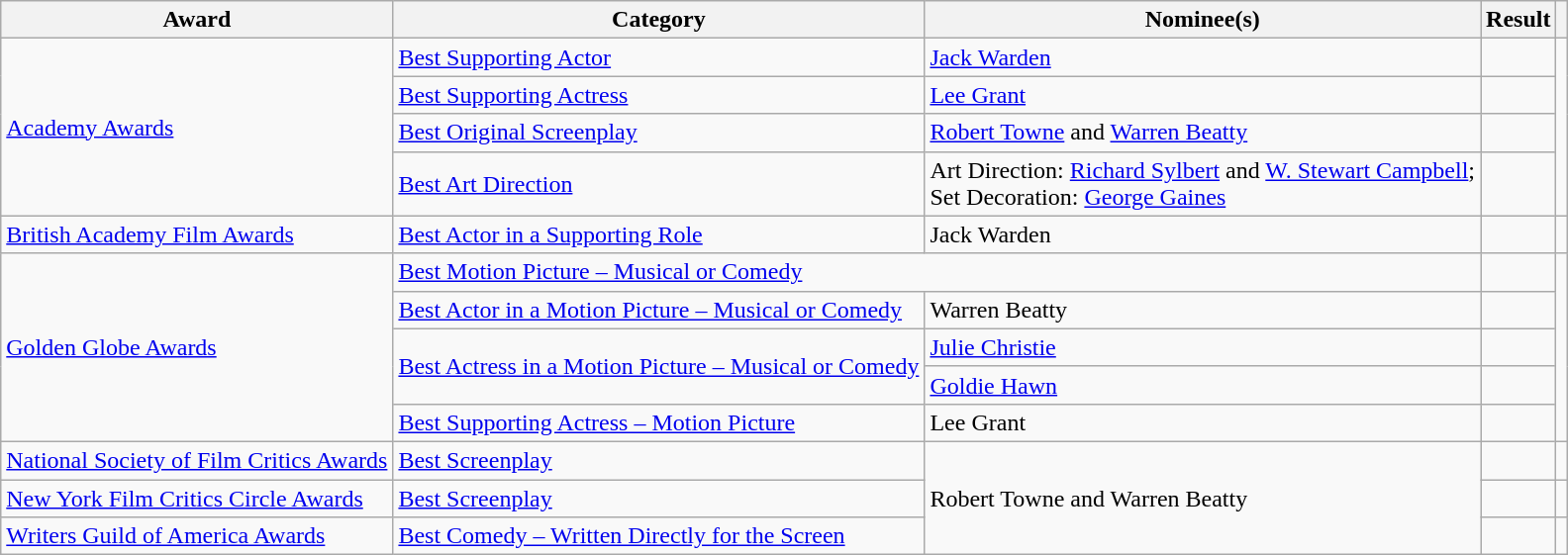<table class="wikitable plainrowheaders">
<tr>
<th>Award</th>
<th>Category</th>
<th>Nominee(s)</th>
<th>Result</th>
<th></th>
</tr>
<tr>
<td rowspan="4"><a href='#'>Academy Awards</a></td>
<td><a href='#'>Best Supporting Actor</a></td>
<td><a href='#'>Jack Warden</a></td>
<td></td>
<td align="center" rowspan="4"></td>
</tr>
<tr>
<td><a href='#'>Best Supporting Actress</a></td>
<td><a href='#'>Lee Grant</a></td>
<td></td>
</tr>
<tr>
<td><a href='#'>Best Original Screenplay</a></td>
<td><a href='#'>Robert Towne</a> and <a href='#'>Warren Beatty</a></td>
<td></td>
</tr>
<tr>
<td><a href='#'>Best Art Direction</a></td>
<td>Art Direction: <a href='#'>Richard Sylbert</a> and <a href='#'>W. Stewart Campbell</a>; <br> Set Decoration: <a href='#'>George Gaines</a></td>
<td></td>
</tr>
<tr>
<td><a href='#'>British Academy Film Awards</a></td>
<td><a href='#'>Best Actor in a Supporting Role</a></td>
<td>Jack Warden</td>
<td></td>
<td align="center"></td>
</tr>
<tr>
<td rowspan="5"><a href='#'>Golden Globe Awards</a></td>
<td colspan="2"><a href='#'>Best Motion Picture – Musical or Comedy</a></td>
<td></td>
<td align="center" rowspan="5"></td>
</tr>
<tr>
<td><a href='#'>Best Actor in a Motion Picture – Musical or Comedy</a></td>
<td>Warren Beatty</td>
<td></td>
</tr>
<tr>
<td rowspan="2"><a href='#'>Best Actress in a Motion Picture – Musical or Comedy</a></td>
<td><a href='#'>Julie Christie</a></td>
<td></td>
</tr>
<tr>
<td><a href='#'>Goldie Hawn</a></td>
<td></td>
</tr>
<tr>
<td><a href='#'>Best Supporting Actress – Motion Picture</a></td>
<td>Lee Grant</td>
<td></td>
</tr>
<tr>
<td><a href='#'>National Society of Film Critics Awards</a></td>
<td><a href='#'>Best Screenplay</a></td>
<td rowspan="3">Robert Towne and Warren Beatty</td>
<td></td>
<td align="center"></td>
</tr>
<tr>
<td><a href='#'>New York Film Critics Circle Awards</a></td>
<td><a href='#'>Best Screenplay</a></td>
<td></td>
<td align="center"></td>
</tr>
<tr>
<td><a href='#'>Writers Guild of America Awards</a></td>
<td><a href='#'>Best Comedy – Written Directly for the Screen</a></td>
<td></td>
<td align="center"></td>
</tr>
</table>
